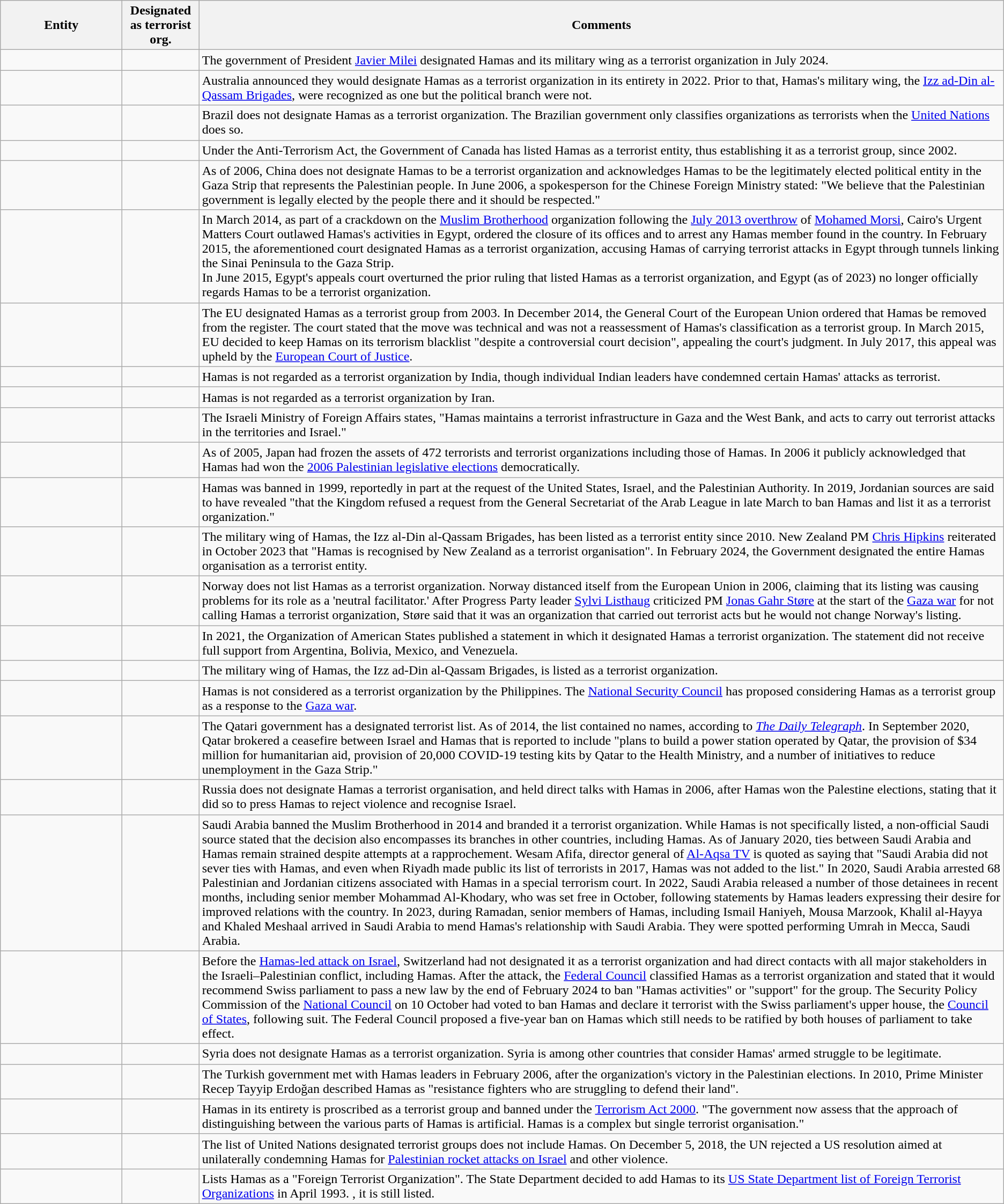<table class="wikitable sortable">
<tr>
<th style=width:9em;>Entity</th>
<th>Designated as terrorist org.</th>
<th class=unsortable>Comments</th>
</tr>
<tr>
<td></td>
<td></td>
<td>The government of President <a href='#'>Javier Milei</a> designated Hamas and its military wing as a terrorist organization in July 2024.</td>
</tr>
<tr>
<td></td>
<td></td>
<td>Australia announced they would designate Hamas as a terrorist organization in its entirety in 2022. Prior to that, Hamas's military wing, the <a href='#'>Izz ad-Din al-Qassam Brigades</a>, were recognized as one but the political branch were not.</td>
</tr>
<tr>
<td></td>
<td></td>
<td>Brazil does not designate Hamas as a terrorist organization. The Brazilian government only classifies organizations as terrorists when the <a href='#'>United Nations</a> does so.</td>
</tr>
<tr>
<td></td>
<td></td>
<td>Under the Anti-Terrorism Act, the Government of Canada has listed Hamas as a terrorist entity, thus establishing it as a terrorist group, since 2002.</td>
</tr>
<tr>
<td></td>
<td></td>
<td>As of 2006, China does not designate Hamas to be a terrorist organization and acknowledges Hamas to be the legitimately elected political entity in the Gaza Strip that represents the Palestinian people. In June 2006, a spokesperson for the Chinese Foreign Ministry stated: "We believe that the Palestinian government is legally elected by the people there and it should be respected."</td>
</tr>
<tr>
<td></td>
<td></td>
<td>In March 2014, as part of a crackdown on the <a href='#'>Muslim Brotherhood</a> organization following the <a href='#'>July 2013 overthrow</a> of <a href='#'>Mohamed Morsi</a>, Cairo's Urgent Matters Court outlawed Hamas's activities in Egypt, ordered the closure of its offices and to arrest any Hamas member found in the country. In February 2015, the aforementioned court designated Hamas as a terrorist organization, accusing Hamas of carrying terrorist attacks in Egypt through tunnels linking the Sinai Peninsula to the Gaza Strip.<br>In June 2015, Egypt's appeals court overturned the prior ruling that listed Hamas as a terrorist organization, and Egypt (as of 2023) no longer officially regards Hamas to be a terrorist organization.</td>
</tr>
<tr>
<td></td>
<td></td>
<td>The EU designated Hamas as a terrorist group from 2003. In December 2014, the General Court of the European Union ordered that Hamas be removed from the register. The court stated that the move was technical and was not a reassessment of Hamas's classification as a terrorist group. In March 2015, EU decided to keep Hamas on its terrorism blacklist "despite a controversial court decision", appealing the court's judgment. In July 2017, this appeal was upheld by the <a href='#'>European Court of Justice</a>.</td>
</tr>
<tr>
<td></td>
<td></td>
<td>Hamas is not regarded as a terrorist organization by India, though individual Indian leaders have condemned certain Hamas' attacks as terrorist.</td>
</tr>
<tr>
<td></td>
<td></td>
<td>Hamas is not regarded as a terrorist organization by Iran.</td>
</tr>
<tr>
<td></td>
<td></td>
<td>The Israeli Ministry of Foreign Affairs states, "Hamas maintains a terrorist infrastructure in Gaza and the West Bank, and acts to carry out terrorist attacks in the territories and Israel."</td>
</tr>
<tr>
<td></td>
<td></td>
<td>As of 2005, Japan had frozen the assets of 472 terrorists and terrorist organizations including those of Hamas. In 2006 it publicly acknowledged that Hamas had won the <a href='#'>2006 Palestinian legislative elections</a> democratically.</td>
</tr>
<tr>
<td></td>
<td></td>
<td>Hamas was banned in 1999, reportedly in part at the request of the United States, Israel, and the Palestinian Authority. In 2019, Jordanian sources are said to have revealed "that the Kingdom refused a request from the General Secretariat of the Arab League in late March to ban Hamas and list it as a terrorist organization."</td>
</tr>
<tr>
<td></td>
<td></td>
<td>The military wing of Hamas, the Izz al-Din al-Qassam Brigades, has been listed as a terrorist entity since 2010. New Zealand PM <a href='#'>Chris Hipkins</a> reiterated in October 2023 that "Hamas is recognised by New Zealand as a terrorist organisation". In February 2024, the Government designated the entire Hamas organisation as a terrorist entity.</td>
</tr>
<tr>
<td></td>
<td></td>
<td>Norway does not list Hamas as a terrorist organization. Norway distanced itself from the European Union in 2006, claiming that its listing was causing problems for its role as a 'neutral facilitator.' After Progress Party leader <a href='#'>Sylvi Listhaug</a> criticized PM <a href='#'>Jonas Gahr Støre</a> at the start of the <a href='#'>Gaza war</a> for not calling Hamas a terrorist organization, Støre said that it was an organization that carried out terrorist acts but he would not change Norway's listing.</td>
</tr>
<tr>
<td></td>
<td></td>
<td>In 2021, the Organization of American States published a statement in which it designated Hamas a terrorist organization. The statement did not receive full support from Argentina, Bolivia, Mexico, and Venezuela.</td>
</tr>
<tr>
<td></td>
<td></td>
<td>The military wing of Hamas, the Izz ad-Din al-Qassam Brigades, is listed as a terrorist organization.</td>
</tr>
<tr>
<td></td>
<td></td>
<td>Hamas is not considered as a terrorist organization by the Philippines. The <a href='#'>National Security Council</a> has proposed considering Hamas as a terrorist group as a response to the <a href='#'>Gaza war</a>.</td>
</tr>
<tr>
<td></td>
<td></td>
<td>The Qatari government has a designated terrorist list. As of 2014, the list contained no names, according to <em><a href='#'>The Daily Telegraph</a></em>. In September 2020, Qatar brokered a ceasefire between Israel and Hamas that is reported to include "plans to build a power station operated by Qatar, the provision of $34 million for humanitarian aid, provision of 20,000 COVID-19 testing kits by Qatar to the Health Ministry, and a number of initiatives to reduce unemployment in the Gaza Strip."</td>
</tr>
<tr>
<td></td>
<td></td>
<td>Russia does not designate Hamas a terrorist organisation, and held direct talks with Hamas in 2006, after Hamas won the Palestine elections, stating that it did so to press Hamas to reject violence and recognise Israel.</td>
</tr>
<tr>
<td></td>
<td></td>
<td>Saudi Arabia banned the Muslim Brotherhood in 2014 and branded it a terrorist organization. While Hamas is not specifically listed, a non-official Saudi source stated that the decision also encompasses its branches in other countries, including Hamas. As of January 2020, ties between Saudi Arabia and Hamas remain strained despite attempts at a rapprochement. Wesam Afifa, director general of <a href='#'>Al-Aqsa TV</a> is quoted as saying that "Saudi Arabia did not sever ties with Hamas, and even when Riyadh made public its list of terrorists in 2017, Hamas was not added to the list." In 2020, Saudi Arabia arrested 68 Palestinian and Jordanian citizens associated with Hamas in a special terrorism court. In 2022, Saudi Arabia released a number of those detainees in recent months, including senior member Mohammad Al-Khodary, who was set free in October, following statements by Hamas leaders expressing their desire for improved relations with the country. In 2023, during Ramadan, senior members of Hamas, including Ismail Haniyeh, Mousa Marzook, Khalil al-Hayya and Khaled Meshaal arrived in Saudi Arabia to mend Hamas's relationship with Saudi Arabia. They were spotted performing Umrah in Mecca, Saudi Arabia.</td>
</tr>
<tr>
<td></td>
<td></td>
<td>Before the <a href='#'>Hamas-led attack on Israel</a>, Switzerland had not designated it as a terrorist organization and had direct contacts with all major stakeholders in the Israeli–Palestinian conflict, including Hamas. After the attack, the <a href='#'>Federal Council</a> classified Hamas as a terrorist organization and stated that it would recommend Swiss parliament to pass a new law by the end of February 2024 to ban "Hamas activities" or "support" for the group. The Security Policy Commission of the <a href='#'>National Council</a> on 10 October had voted to ban Hamas and declare it terrorist with the Swiss parliament's upper house, the <a href='#'>Council of States</a>, following suit. The Federal Council proposed a five-year ban on Hamas which still needs to be ratified by both houses of parliament to take effect.</td>
</tr>
<tr>
<td></td>
<td></td>
<td>Syria does not designate Hamas as a terrorist organization. Syria is among other countries that consider Hamas' armed struggle to be legitimate.</td>
</tr>
<tr>
<td></td>
<td></td>
<td>The Turkish government met with Hamas leaders in February 2006, after the organization's victory in the Palestinian elections. In 2010, Prime Minister Recep Tayyip Erdoğan described Hamas as "resistance fighters who are struggling to defend their land".</td>
</tr>
<tr>
<td></td>
<td></td>
<td>Hamas in its entirety is proscribed as a terrorist group and banned under the <a href='#'>Terrorism Act 2000</a>. "The government now assess that the approach of distinguishing between the various parts of Hamas is artificial. Hamas is a complex but single terrorist organisation."</td>
</tr>
<tr>
<td></td>
<td></td>
<td>The list of United Nations designated terrorist groups does not include Hamas. On December 5, 2018, the UN rejected a US resolution aimed at unilaterally condemning Hamas for <a href='#'>Palestinian rocket attacks on Israel</a> and other violence.</td>
</tr>
<tr>
<td></td>
<td></td>
<td>Lists Hamas as a "Foreign Terrorist Organization". The State Department decided to add Hamas to its <a href='#'>US State Department list of Foreign Terrorist Organizations</a> in April 1993. , it is still listed.</td>
</tr>
</table>
